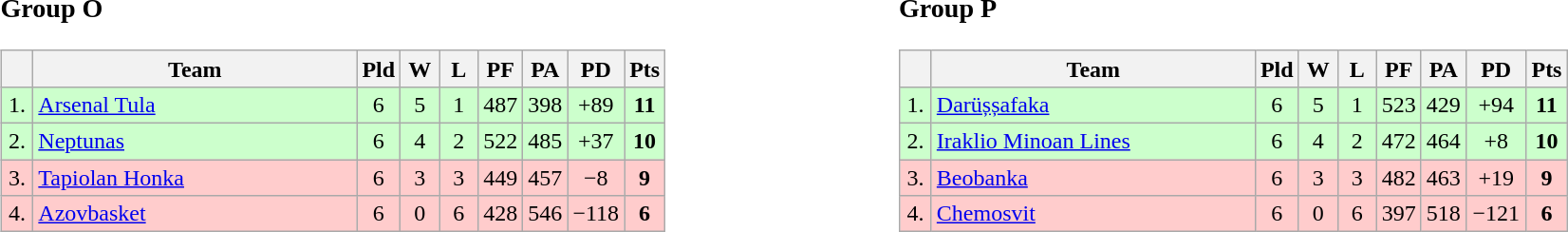<table>
<tr>
<td style="vertical-align:top; width:33%;"><br><h3>Group O</h3><table class="wikitable" style="text-align:center">
<tr>
<th width=15></th>
<th width=220>Team</th>
<th width=20>Pld</th>
<th width="20">W</th>
<th width="20">L</th>
<th width="20">PF</th>
<th width="20">PA</th>
<th width="20">PD</th>
<th width="20">Pts</th>
</tr>
<tr style="background:#cfc;">
<td>1.</td>
<td align=left> <a href='#'>Arsenal Tula</a></td>
<td>6</td>
<td>5</td>
<td>1</td>
<td>487</td>
<td>398</td>
<td>+89</td>
<td><strong>11</strong></td>
</tr>
<tr style="background:#cfc;">
<td>2.</td>
<td align=left> <a href='#'>Neptunas</a></td>
<td>6</td>
<td>4</td>
<td>2</td>
<td>522</td>
<td>485</td>
<td>+37</td>
<td><strong>10</strong></td>
</tr>
<tr style="background:#fcc;">
<td>3.</td>
<td align=left> <a href='#'>Tapiolan Honka</a></td>
<td>6</td>
<td>3</td>
<td>3</td>
<td>449</td>
<td>457</td>
<td>−8</td>
<td><strong>9</strong></td>
</tr>
<tr style="background:#fcc;">
<td>4.</td>
<td align=left> <a href='#'>Azovbasket</a></td>
<td>6</td>
<td>0</td>
<td>6</td>
<td>428</td>
<td>546</td>
<td>−118</td>
<td><strong>6</strong></td>
</tr>
</table>
</td>
<td style="vertical-align:top; width:33%;"><br><h3>Group P</h3><table class="wikitable" style="text-align:center">
<tr>
<th width=15></th>
<th width=220>Team</th>
<th width=20>Pld</th>
<th width="20">W</th>
<th width="20">L</th>
<th width="20">PF</th>
<th width="20">PA</th>
<th width="35">PD</th>
<th width="20">Pts</th>
</tr>
<tr style="background:#cfc;">
<td>1.</td>
<td align=left> <a href='#'>Darüșșafaka</a></td>
<td>6</td>
<td>5</td>
<td>1</td>
<td>523</td>
<td>429</td>
<td>+94</td>
<td><strong>11</strong></td>
</tr>
<tr style="background:#cfc;">
<td>2.</td>
<td align=left> <a href='#'>Iraklio Minoan Lines</a></td>
<td>6</td>
<td>4</td>
<td>2</td>
<td>472</td>
<td>464</td>
<td>+8</td>
<td><strong>10</strong></td>
</tr>
<tr style="background:#fcc;">
<td>3.</td>
<td align=left> <a href='#'>Beobanka</a></td>
<td>6</td>
<td>3</td>
<td>3</td>
<td>482</td>
<td>463</td>
<td>+19</td>
<td><strong>9</strong></td>
</tr>
<tr style="background:#fcc;">
<td>4.</td>
<td align=left> <a href='#'>Chemosvit</a></td>
<td>6</td>
<td>0</td>
<td>6</td>
<td>397</td>
<td>518</td>
<td>−121</td>
<td><strong>6</strong></td>
</tr>
</table>
</td>
</tr>
</table>
